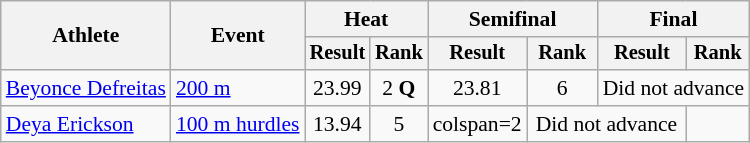<table class="wikitable" style="font-size:90%; text-align:center">
<tr>
<th rowspan=2>Athlete</th>
<th rowspan=2>Event</th>
<th colspan=2>Heat</th>
<th colspan=2>Semifinal</th>
<th colspan=2>Final</th>
</tr>
<tr style="font-size:95%">
<th>Result</th>
<th>Rank</th>
<th>Result</th>
<th>Rank</th>
<th>Result</th>
<th>Rank</th>
</tr>
<tr>
<td align=left><a href='#'>Beyonce Defreitas</a></td>
<td align=left><a href='#'>200 m</a></td>
<td>23.99</td>
<td>2 <strong>Q</strong></td>
<td>23.81</td>
<td>6</td>
<td colspan=2>Did not advance</td>
</tr>
<tr>
<td align=left><a href='#'>Deya Erickson</a></td>
<td align=left><a href='#'>100 m hurdles</a></td>
<td>13.94</td>
<td>5</td>
<td>colspan=2 </td>
<td colspan=2>Did not advance</td>
</tr>
</table>
